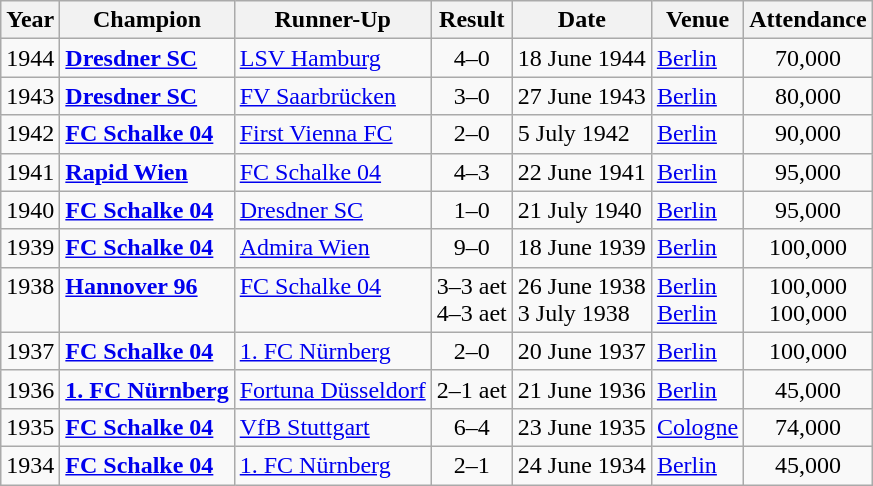<table class=wikitable>
<tr>
<th>Year</th>
<th style="text-align:center">Champion</th>
<th style="text-align:center">Runner-Up</th>
<th style="text-align:center">Result</th>
<th style="text-align:center">Date</th>
<th style="text-align:center">Venue</th>
<th style="text-align:center">Attendance</th>
</tr>
<tr>
<td>1944</td>
<td><strong><a href='#'>Dresdner SC</a></strong></td>
<td><a href='#'>LSV Hamburg</a></td>
<td style="text-align:center">4–0</td>
<td>18 June 1944</td>
<td><a href='#'>Berlin</a></td>
<td style="text-align:center">70,000</td>
</tr>
<tr>
<td>1943</td>
<td><strong><a href='#'>Dresdner SC</a></strong></td>
<td><a href='#'>FV Saarbrücken</a></td>
<td style="text-align:center">3–0</td>
<td>27 June 1943</td>
<td><a href='#'>Berlin</a></td>
<td style="text-align:center">80,000</td>
</tr>
<tr>
<td>1942</td>
<td><strong><a href='#'>FC Schalke 04</a></strong></td>
<td><a href='#'>First Vienna FC</a></td>
<td style="text-align:center">2–0</td>
<td>5 July 1942</td>
<td><a href='#'>Berlin</a></td>
<td style="text-align:center">90,000</td>
</tr>
<tr>
<td>1941</td>
<td><strong><a href='#'>Rapid Wien</a></strong></td>
<td><a href='#'>FC Schalke 04</a></td>
<td style="text-align:center">4–3</td>
<td>22 June 1941</td>
<td><a href='#'>Berlin</a></td>
<td style="text-align:center">95,000</td>
</tr>
<tr>
<td>1940</td>
<td><strong><a href='#'>FC Schalke 04</a></strong></td>
<td><a href='#'>Dresdner SC</a></td>
<td style="text-align:center">1–0</td>
<td>21 July 1940</td>
<td><a href='#'>Berlin</a></td>
<td style="text-align:center">95,000</td>
</tr>
<tr>
<td>1939</td>
<td><strong><a href='#'>FC Schalke 04</a></strong></td>
<td><a href='#'>Admira Wien</a></td>
<td style="text-align:center">9–0</td>
<td>18 June 1939</td>
<td><a href='#'>Berlin</a></td>
<td style="text-align:center">100,000</td>
</tr>
<tr style="vertical-align:top">
<td>1938</td>
<td><strong><a href='#'>Hannover 96</a></strong></td>
<td><a href='#'>FC Schalke 04</a></td>
<td style="text-align:center">3–3 aet<br>4–3 aet</td>
<td>26 June 1938<br>3 July 1938</td>
<td><a href='#'>Berlin</a><br><a href='#'>Berlin</a></td>
<td style="text-align:center">100,000<br>100,000</td>
</tr>
<tr>
<td>1937</td>
<td><strong><a href='#'>FC Schalke 04</a></strong></td>
<td><a href='#'>1. FC Nürnberg</a></td>
<td style="text-align:center">2–0</td>
<td>20 June 1937</td>
<td><a href='#'>Berlin</a></td>
<td style="text-align:center">100,000</td>
</tr>
<tr>
<td>1936</td>
<td><strong><a href='#'>1. FC Nürnberg</a></strong></td>
<td><a href='#'>Fortuna Düsseldorf</a></td>
<td style="text-align:center">2–1 aet</td>
<td>21 June 1936</td>
<td><a href='#'>Berlin</a></td>
<td style="text-align:center">45,000</td>
</tr>
<tr>
<td>1935</td>
<td><strong><a href='#'>FC Schalke 04</a></strong></td>
<td><a href='#'>VfB Stuttgart</a></td>
<td style="text-align:center">6–4</td>
<td>23 June 1935</td>
<td><a href='#'>Cologne</a></td>
<td style="text-align:center">74,000</td>
</tr>
<tr>
<td>1934</td>
<td><strong><a href='#'>FC Schalke 04</a></strong></td>
<td><a href='#'>1. FC Nürnberg</a></td>
<td style="text-align:center">2–1</td>
<td>24 June 1934</td>
<td><a href='#'>Berlin</a></td>
<td style="text-align:center">45,000</td>
</tr>
</table>
